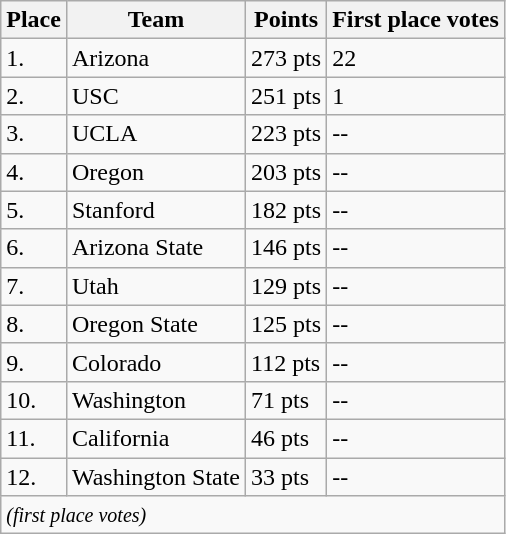<table class="wikitable">
<tr>
<th>Place</th>
<th>Team</th>
<th>Points</th>
<th>First place votes</th>
</tr>
<tr>
<td>1.</td>
<td>Arizona</td>
<td>273 pts</td>
<td>22</td>
</tr>
<tr>
<td>2.</td>
<td>USC</td>
<td>251 pts</td>
<td>1</td>
</tr>
<tr>
<td>3.</td>
<td>UCLA</td>
<td>223 pts</td>
<td>--</td>
</tr>
<tr>
<td>4.</td>
<td>Oregon</td>
<td>203 pts</td>
<td>--</td>
</tr>
<tr>
<td>5.</td>
<td>Stanford</td>
<td>182 pts</td>
<td>--</td>
</tr>
<tr>
<td>6.</td>
<td>Arizona State</td>
<td>146 pts</td>
<td>--</td>
</tr>
<tr>
<td>7.</td>
<td>Utah</td>
<td>129 pts</td>
<td>--</td>
</tr>
<tr>
<td>8.</td>
<td>Oregon State</td>
<td>125 pts</td>
<td>--</td>
</tr>
<tr>
<td>9.</td>
<td>Colorado</td>
<td>112 pts</td>
<td>--</td>
</tr>
<tr>
<td>10.</td>
<td>Washington</td>
<td>71 pts</td>
<td>--</td>
</tr>
<tr>
<td>11.</td>
<td>California</td>
<td>46 pts</td>
<td>--</td>
</tr>
<tr>
<td>12.</td>
<td>Washington State</td>
<td>33 pts</td>
<td>--</td>
</tr>
<tr>
<td colspan="4" valign="middle"><small><em>(first place votes)</em></small></td>
</tr>
</table>
